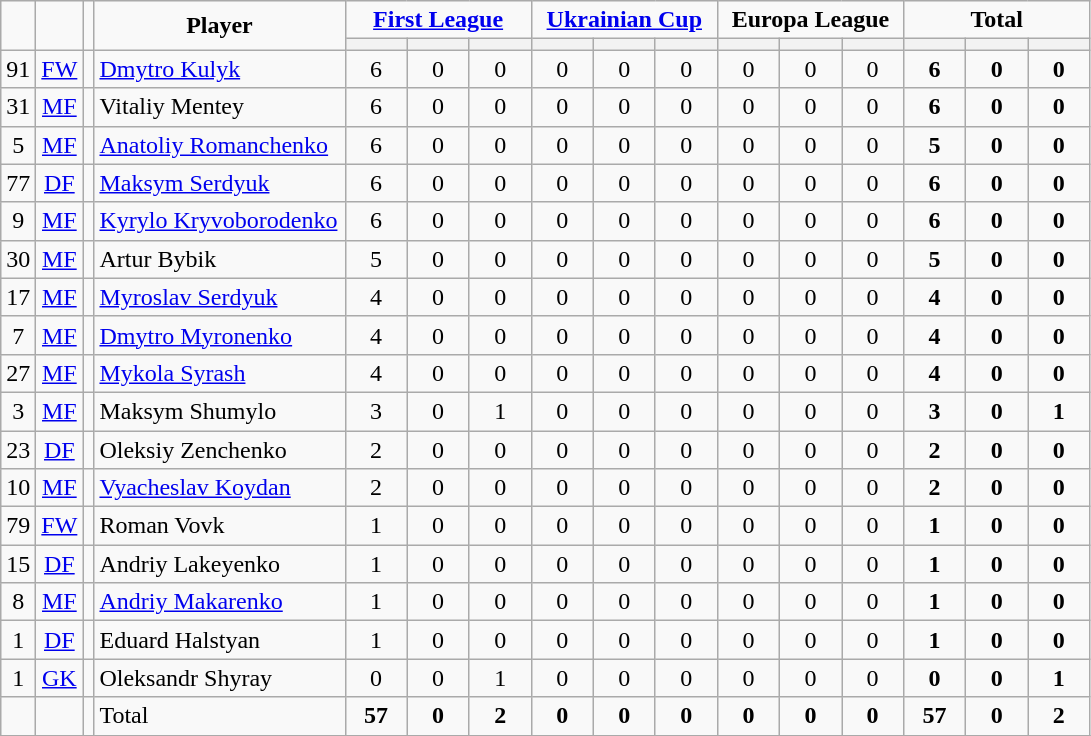<table class="wikitable" style="text-align:center">
<tr>
<td rowspan="2" !width=15><strong></strong></td>
<td rowspan="2" !width=15><strong></strong></td>
<td rowspan="2" !width=15><strong></strong></td>
<td rowspan="2" ! style="width:160px;"><strong>Player</strong></td>
<td colspan="3"><strong><a href='#'>First League</a></strong></td>
<td colspan="3"><strong><a href='#'>Ukrainian Cup</a></strong></td>
<td colspan="3"><strong>Europa League</strong></td>
<td colspan="3"><strong>Total</strong></td>
</tr>
<tr>
<th width=34; background:#fe9;"></th>
<th width=34; background:#fe9;"></th>
<th width=34; background:#ff8888;"></th>
<th width=34; background:#fe9;"></th>
<th width=34; background:#fe9;"></th>
<th width=34; background:#ff8888;"></th>
<th width=34; background:#fe9;"></th>
<th width=34; background:#fe9;"></th>
<th width=34; background:#ff8888;"></th>
<th width=34; background:#fe9;"></th>
<th width=34; background:#fe9;"></th>
<th width=34; background:#ff8888;"></th>
</tr>
<tr>
<td>91</td>
<td><a href='#'>FW</a></td>
<td></td>
<td align=left><a href='#'>Dmytro Kulyk</a></td>
<td>6</td>
<td>0</td>
<td>0</td>
<td>0</td>
<td>0</td>
<td>0</td>
<td>0</td>
<td>0</td>
<td>0</td>
<td><strong>6</strong></td>
<td><strong>0</strong></td>
<td><strong>0</strong></td>
</tr>
<tr>
<td>31</td>
<td><a href='#'>MF</a></td>
<td></td>
<td align=left>Vitaliy Mentey</td>
<td>6</td>
<td>0</td>
<td>0</td>
<td>0</td>
<td>0</td>
<td>0</td>
<td>0</td>
<td>0</td>
<td>0</td>
<td><strong>6</strong></td>
<td><strong>0</strong></td>
<td><strong>0</strong></td>
</tr>
<tr>
<td>5</td>
<td><a href='#'>MF</a></td>
<td></td>
<td align=left><a href='#'>Anatoliy Romanchenko</a></td>
<td>6</td>
<td>0</td>
<td>0</td>
<td>0</td>
<td>0</td>
<td>0</td>
<td>0</td>
<td>0</td>
<td>0</td>
<td><strong>5</strong></td>
<td><strong>0</strong></td>
<td><strong>0</strong></td>
</tr>
<tr>
<td>77</td>
<td><a href='#'>DF</a></td>
<td></td>
<td align=left><a href='#'>Maksym Serdyuk</a></td>
<td>6</td>
<td>0</td>
<td>0</td>
<td>0</td>
<td>0</td>
<td>0</td>
<td>0</td>
<td>0</td>
<td>0</td>
<td><strong>6</strong></td>
<td><strong>0</strong></td>
<td><strong>0</strong></td>
</tr>
<tr>
<td>9</td>
<td><a href='#'>MF</a></td>
<td></td>
<td align=left><a href='#'>Kyrylo Kryvoborodenko</a></td>
<td>6</td>
<td>0</td>
<td>0</td>
<td>0</td>
<td>0</td>
<td>0</td>
<td>0</td>
<td>0</td>
<td>0</td>
<td><strong>6</strong></td>
<td><strong>0</strong></td>
<td><strong>0</strong></td>
</tr>
<tr>
<td>30</td>
<td><a href='#'>MF</a></td>
<td></td>
<td align=left>Artur Bybik</td>
<td>5</td>
<td>0</td>
<td>0</td>
<td>0</td>
<td>0</td>
<td>0</td>
<td>0</td>
<td>0</td>
<td>0</td>
<td><strong>5</strong></td>
<td><strong>0</strong></td>
<td><strong>0</strong></td>
</tr>
<tr>
<td>17</td>
<td><a href='#'>MF</a></td>
<td></td>
<td align=left><a href='#'>Myroslav Serdyuk</a></td>
<td>4</td>
<td>0</td>
<td>0</td>
<td>0</td>
<td>0</td>
<td>0</td>
<td>0</td>
<td>0</td>
<td>0</td>
<td><strong>4</strong></td>
<td><strong>0</strong></td>
<td><strong>0</strong></td>
</tr>
<tr>
<td>7</td>
<td><a href='#'>MF</a></td>
<td></td>
<td align=left><a href='#'>Dmytro Myronenko</a></td>
<td>4</td>
<td>0</td>
<td>0</td>
<td>0</td>
<td>0</td>
<td>0</td>
<td>0</td>
<td>0</td>
<td>0</td>
<td><strong>4</strong></td>
<td><strong>0</strong></td>
<td><strong>0</strong></td>
</tr>
<tr>
<td>27</td>
<td><a href='#'>MF</a></td>
<td></td>
<td align=left><a href='#'>Mykola Syrash</a></td>
<td>4</td>
<td>0</td>
<td>0</td>
<td>0</td>
<td>0</td>
<td>0</td>
<td>0</td>
<td>0</td>
<td>0</td>
<td><strong>4</strong></td>
<td><strong>0</strong></td>
<td><strong>0</strong></td>
</tr>
<tr>
<td>3</td>
<td><a href='#'>MF</a></td>
<td></td>
<td align=left>Maksym Shumylo</td>
<td>3</td>
<td>0</td>
<td>1</td>
<td>0</td>
<td>0</td>
<td>0</td>
<td>0</td>
<td>0</td>
<td>0</td>
<td><strong>3</strong></td>
<td><strong>0</strong></td>
<td><strong>1</strong></td>
</tr>
<tr>
<td>23</td>
<td><a href='#'>DF</a></td>
<td></td>
<td align=left>Oleksiy Zenchenko</td>
<td>2</td>
<td>0</td>
<td>0</td>
<td>0</td>
<td>0</td>
<td>0</td>
<td>0</td>
<td>0</td>
<td>0</td>
<td><strong>2</strong></td>
<td><strong>0</strong></td>
<td><strong>0</strong></td>
</tr>
<tr>
<td>10</td>
<td><a href='#'>MF</a></td>
<td></td>
<td align=left><a href='#'>Vyacheslav Koydan</a></td>
<td>2</td>
<td>0</td>
<td>0</td>
<td>0</td>
<td>0</td>
<td>0</td>
<td>0</td>
<td>0</td>
<td>0</td>
<td><strong>2</strong></td>
<td><strong>0</strong></td>
<td><strong>0</strong></td>
</tr>
<tr>
<td>79</td>
<td><a href='#'>FW</a></td>
<td></td>
<td align=left>Roman Vovk</td>
<td>1</td>
<td>0</td>
<td>0</td>
<td>0</td>
<td>0</td>
<td>0</td>
<td>0</td>
<td>0</td>
<td>0</td>
<td><strong>1</strong></td>
<td><strong>0</strong></td>
<td><strong>0</strong></td>
</tr>
<tr>
<td>15</td>
<td><a href='#'>DF</a></td>
<td></td>
<td align=left>Andriy Lakeyenko</td>
<td>1</td>
<td>0</td>
<td>0</td>
<td>0</td>
<td>0</td>
<td>0</td>
<td>0</td>
<td>0</td>
<td>0</td>
<td><strong>1</strong></td>
<td><strong>0</strong></td>
<td><strong>0</strong></td>
</tr>
<tr>
<td>8</td>
<td><a href='#'>MF</a></td>
<td></td>
<td align=left><a href='#'>Andriy Makarenko</a></td>
<td>1</td>
<td>0</td>
<td>0</td>
<td>0</td>
<td>0</td>
<td>0</td>
<td>0</td>
<td>0</td>
<td>0</td>
<td><strong>1</strong></td>
<td><strong>0</strong></td>
<td><strong>0</strong></td>
</tr>
<tr>
<td>1</td>
<td><a href='#'>DF</a></td>
<td></td>
<td align=left>Eduard Halstyan</td>
<td>1</td>
<td>0</td>
<td>0</td>
<td>0</td>
<td>0</td>
<td>0</td>
<td>0</td>
<td>0</td>
<td>0</td>
<td><strong>1</strong></td>
<td><strong>0</strong></td>
<td><strong>0</strong></td>
</tr>
<tr>
<td>1</td>
<td><a href='#'>GK</a></td>
<td></td>
<td align=left>Oleksandr Shyray</td>
<td>0</td>
<td>0</td>
<td>1</td>
<td>0</td>
<td>0</td>
<td>0</td>
<td>0</td>
<td>0</td>
<td>0</td>
<td><strong>0</strong></td>
<td><strong>0</strong></td>
<td><strong>1</strong></td>
</tr>
<tr>
<td></td>
<td></td>
<td></td>
<td align=left>Total</td>
<td><strong>57</strong></td>
<td><strong>0</strong></td>
<td><strong>2</strong></td>
<td><strong>0</strong></td>
<td><strong>0</strong></td>
<td><strong>0</strong></td>
<td><strong>0</strong></td>
<td><strong>0</strong></td>
<td><strong>0</strong></td>
<td><strong>57</strong></td>
<td><strong>0</strong></td>
<td><strong>2</strong></td>
</tr>
<tr>
</tr>
</table>
